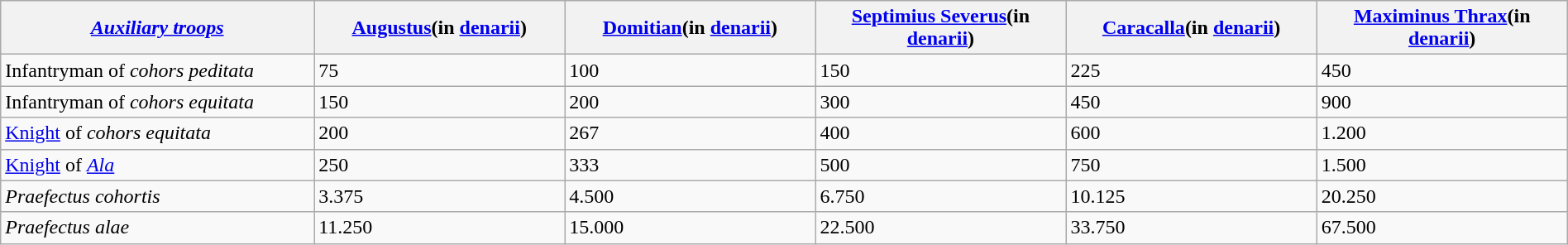<table class="wikitable" width="100%">
<tr>
<th width="20%"><em><a href='#'>Auxiliary troops</a></em></th>
<th width="16%"><a href='#'>Augustus</a>(in <a href='#'>denarii</a>)</th>
<th width="16%"><a href='#'>Domitian</a>(in <a href='#'>denarii</a>)</th>
<th width="16%"><a href='#'>Septimius Severus</a>(in <a href='#'>denarii</a>)</th>
<th width="16%"><a href='#'>Caracalla</a>(in <a href='#'>denarii</a>)</th>
<th width="16%"><a href='#'>Maximinus Thrax</a>(in <a href='#'>denarii</a>)</th>
</tr>
<tr>
<td>Infantryman of <em>cohors peditata</em></td>
<td><div>75</div></td>
<td><div>100</div></td>
<td><div>150</div></td>
<td><div>225</div></td>
<td><div>450</div></td>
</tr>
<tr>
<td>Infantryman of <em>cohors equitata</em></td>
<td><div>150</div></td>
<td><div>200</div></td>
<td><div>300</div></td>
<td><div>450</div></td>
<td><div>900</div></td>
</tr>
<tr>
<td><a href='#'>Knight</a> of <em>cohors equitata</em></td>
<td><div>200</div></td>
<td><div>267</div></td>
<td><div>400</div></td>
<td><div>600</div></td>
<td><div>1.200</div></td>
</tr>
<tr>
<td><a href='#'>Knight</a> of <em><a href='#'>Ala</a></em></td>
<td><div>250</div></td>
<td><div>333</div></td>
<td><div>500</div></td>
<td><div>750</div></td>
<td><div>1.500</div></td>
</tr>
<tr>
<td><em>Praefectus cohortis</em></td>
<td><div>3.375</div></td>
<td><div>4.500</div></td>
<td><div>6.750</div></td>
<td><div>10.125</div></td>
<td><div>20.250</div></td>
</tr>
<tr>
<td><em>Praefectus alae</em></td>
<td><div>11.250</div></td>
<td><div>15.000</div></td>
<td><div>22.500</div></td>
<td><div>33.750</div></td>
<td><div>67.500</div></td>
</tr>
</table>
